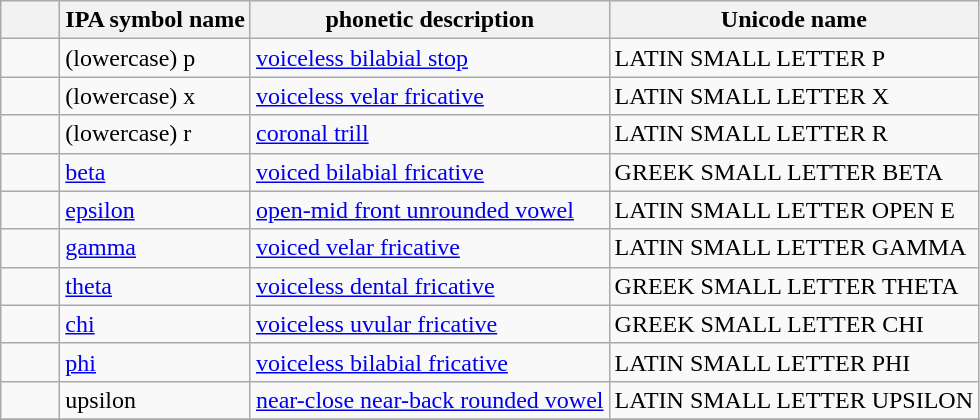<table class="wikitable">
<tr>
<th style="width:2em;"></th>
<th>IPA symbol name</th>
<th>phonetic description</th>
<th>Unicode name</th>
</tr>
<tr>
<td style="text-align:center;"></td>
<td>(lowercase) p</td>
<td><a href='#'>voiceless bilabial stop</a></td>
<td>LATIN SMALL LETTER P</td>
</tr>
<tr>
<td style="text-align:center;"></td>
<td>(lowercase) x</td>
<td><a href='#'>voiceless velar fricative</a></td>
<td>LATIN SMALL LETTER X</td>
</tr>
<tr>
<td style="text-align:center;"></td>
<td>(lowercase) r</td>
<td><a href='#'>coronal trill</a></td>
<td>LATIN SMALL LETTER R</td>
</tr>
<tr>
<td style="text-align:center;"></td>
<td><a href='#'>beta</a></td>
<td><a href='#'>voiced bilabial fricative</a></td>
<td>GREEK SMALL LETTER BETA</td>
</tr>
<tr>
<td style="text-align:center;"></td>
<td><a href='#'>epsilon</a></td>
<td><a href='#'>open-mid front unrounded vowel</a></td>
<td>LATIN SMALL LETTER OPEN E</td>
</tr>
<tr>
<td style="text-align:center;"></td>
<td><a href='#'>gamma</a></td>
<td><a href='#'>voiced velar fricative</a></td>
<td>LATIN SMALL LETTER GAMMA</td>
</tr>
<tr>
<td style="text-align:center;"></td>
<td><a href='#'>theta</a></td>
<td><a href='#'>voiceless dental fricative</a></td>
<td>GREEK SMALL LETTER THETA</td>
</tr>
<tr>
<td style="text-align:center;"></td>
<td><a href='#'>chi</a></td>
<td><a href='#'>voiceless uvular fricative</a></td>
<td>GREEK SMALL LETTER CHI</td>
</tr>
<tr>
<td style="text-align:center;"></td>
<td><a href='#'>phi</a></td>
<td><a href='#'>voiceless bilabial fricative</a></td>
<td>LATIN SMALL LETTER PHI</td>
</tr>
<tr>
<td style="text-align:center;"></td>
<td>upsilon </td>
<td><a href='#'>near-close near-back rounded vowel</a></td>
<td>LATIN SMALL LETTER UPSILON</td>
</tr>
<tr>
</tr>
</table>
